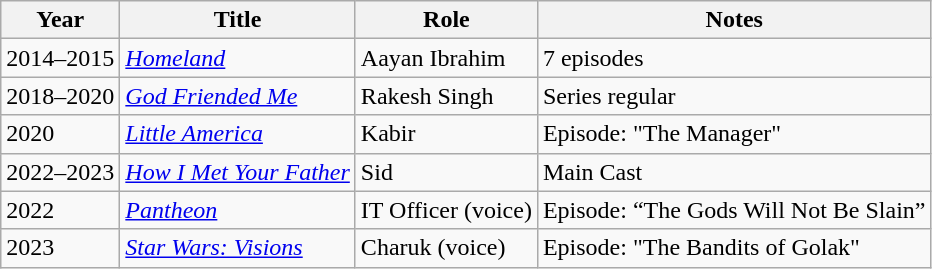<table class="wikitable sortable">
<tr>
<th>Year</th>
<th>Title</th>
<th>Role</th>
<th class="unsortable">Notes</th>
</tr>
<tr>
<td>2014–2015</td>
<td><em><a href='#'>Homeland</a></em></td>
<td>Aayan Ibrahim</td>
<td>7 episodes</td>
</tr>
<tr>
<td>2018–2020</td>
<td><em><a href='#'>God Friended Me</a></em></td>
<td>Rakesh Singh</td>
<td>Series regular</td>
</tr>
<tr>
<td>2020</td>
<td><em><a href='#'>Little America</a></em></td>
<td>Kabir</td>
<td>Episode: "The Manager"</td>
</tr>
<tr>
<td>2022–2023</td>
<td><em><a href='#'>How I Met Your Father</a></em></td>
<td>Sid</td>
<td>Main Cast</td>
</tr>
<tr>
<td>2022</td>
<td><em><a href='#'>Pantheon</a></em></td>
<td>IT Officer (voice)</td>
<td>Episode: “The Gods Will Not Be Slain”</td>
</tr>
<tr>
<td>2023</td>
<td><em><a href='#'>Star Wars: Visions</a></em></td>
<td>Charuk (voice)</td>
<td>Episode: "The Bandits of Golak"</td>
</tr>
</table>
